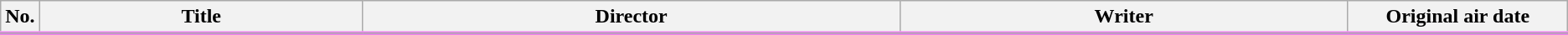<table class="wikitable">
<tr style="border-bottom: 3px solid Violet;">
<th style="width:1%;">No.</th>
<th>Title</th>
<th>Director</th>
<th>Writer</th>
<th style="width:14%;">Original air date</th>
</tr>
<tr>
</tr>
</table>
